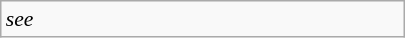<table class="wikitable floatright" style="font-size: 0.9em; width: 270px;">
<tr>
<td><em>see </em></td>
</tr>
</table>
